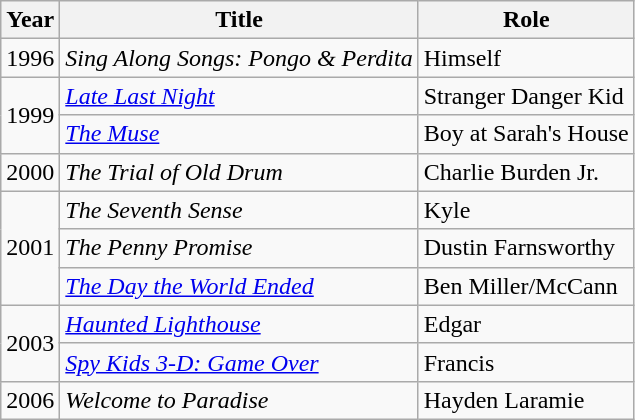<table class="wikitable collapsible">
<tr>
<th>Year</th>
<th>Title</th>
<th>Role</th>
</tr>
<tr>
<td>1996</td>
<td><em>Sing Along Songs: Pongo & Perdita</em></td>
<td>Himself</td>
</tr>
<tr>
<td rowspan="2">1999</td>
<td><em><a href='#'>Late Last Night</a></em></td>
<td>Stranger Danger Kid</td>
</tr>
<tr>
<td><em><a href='#'>The Muse</a></em></td>
<td>Boy at Sarah's House</td>
</tr>
<tr>
<td>2000</td>
<td><em>The Trial of Old Drum</em></td>
<td>Charlie Burden Jr.</td>
</tr>
<tr>
<td rowspan="3">2001</td>
<td><em>The Seventh Sense</em></td>
<td>Kyle</td>
</tr>
<tr>
<td><em>The Penny Promise</em></td>
<td>Dustin Farnsworthy</td>
</tr>
<tr>
<td><em><a href='#'>The Day the World Ended</a></em></td>
<td>Ben Miller/McCann</td>
</tr>
<tr>
<td rowspan="2">2003</td>
<td><em><a href='#'>Haunted Lighthouse</a></em></td>
<td>Edgar</td>
</tr>
<tr>
<td><em><a href='#'>Spy Kids 3-D: Game Over</a></em></td>
<td>Francis</td>
</tr>
<tr>
<td>2006</td>
<td><em>Welcome to Paradise</em></td>
<td>Hayden Laramie</td>
</tr>
</table>
